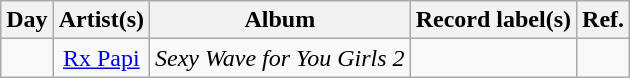<table class="wikitable" style="text-align:center;">
<tr>
<th scope="col">Day</th>
<th scope="col">Artist(s)</th>
<th scope="col">Album</th>
<th scope="col">Record label(s)</th>
<th scope="col">Ref.</th>
</tr>
<tr>
<td></td>
<td><a href='#'>Rx Papi</a></td>
<td><em>Sexy Wave for You Girls 2</em></td>
<td></td>
<td></td>
</tr>
</table>
